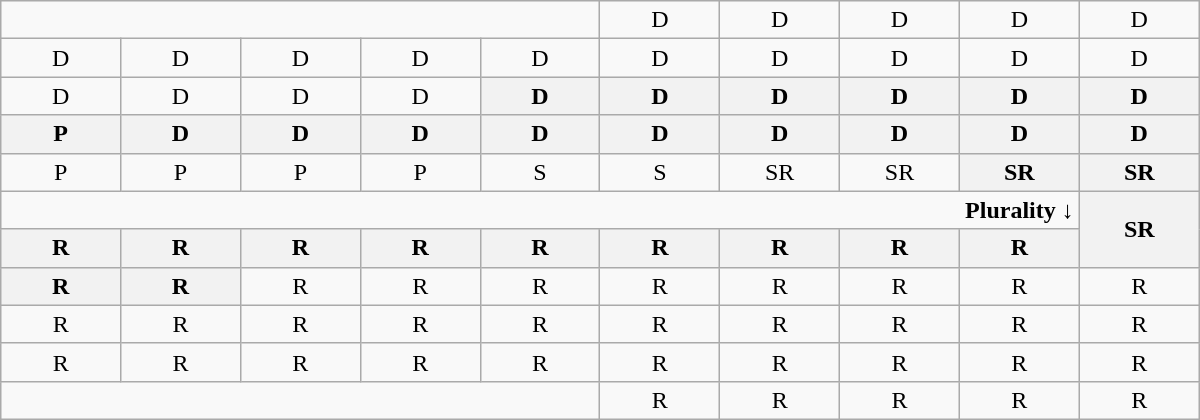<table class="wikitable" style="text-align:center" width=800px>
<tr>
<td colspan=5></td>
<td>D</td>
<td>D</td>
<td>D</td>
<td>D</td>
<td>D</td>
</tr>
<tr>
<td width=50px >D</td>
<td width=50px >D</td>
<td width=50px >D</td>
<td width=50px >D</td>
<td width=50px >D</td>
<td width=50px >D</td>
<td width=50px >D</td>
<td width=50px >D</td>
<td width=50px >D</td>
<td width=50px >D</td>
</tr>
<tr>
<td>D</td>
<td>D</td>
<td>D</td>
<td>D</td>
<th>D<br></th>
<th>D<br></th>
<th>D<br></th>
<th>D<br></th>
<th>D<br></th>
<th>D<br></th>
</tr>
<tr>
<th>P<br></th>
<th>D<br></th>
<th>D<br></th>
<th>D<br></th>
<th>D<br></th>
<th>D<br></th>
<th>D<br></th>
<th>D<br></th>
<th>D<br></th>
<th>D<br></th>
</tr>
<tr>
<td>P</td>
<td>P</td>
<td>P</td>
<td>P</td>
<td>S</td>
<td>S</td>
<td>SR</td>
<td>SR</td>
<th>SR<br></th>
<th>SR<br></th>
</tr>
<tr>
<td colspan=9 align=right><strong>Plurality ↓</strong></td>
<th rowspan=2 >SR<br></th>
</tr>
<tr>
<th>R<br></th>
<th>R<br></th>
<th>R<br></th>
<th>R<br></th>
<th>R<br></th>
<th>R<br></th>
<th>R<br></th>
<th>R<br></th>
<th>R<br></th>
</tr>
<tr>
<th>R<br></th>
<th>R<br></th>
<td>R</td>
<td>R</td>
<td>R</td>
<td>R</td>
<td>R</td>
<td>R</td>
<td>R</td>
<td>R</td>
</tr>
<tr>
<td>R</td>
<td>R</td>
<td>R</td>
<td>R</td>
<td>R</td>
<td>R</td>
<td>R</td>
<td>R</td>
<td>R</td>
<td>R</td>
</tr>
<tr>
<td>R</td>
<td>R</td>
<td>R</td>
<td>R</td>
<td>R</td>
<td>R</td>
<td>R</td>
<td>R</td>
<td>R</td>
<td>R</td>
</tr>
<tr>
<td colspan=5></td>
<td>R</td>
<td>R</td>
<td>R</td>
<td>R</td>
<td>R</td>
</tr>
</table>
